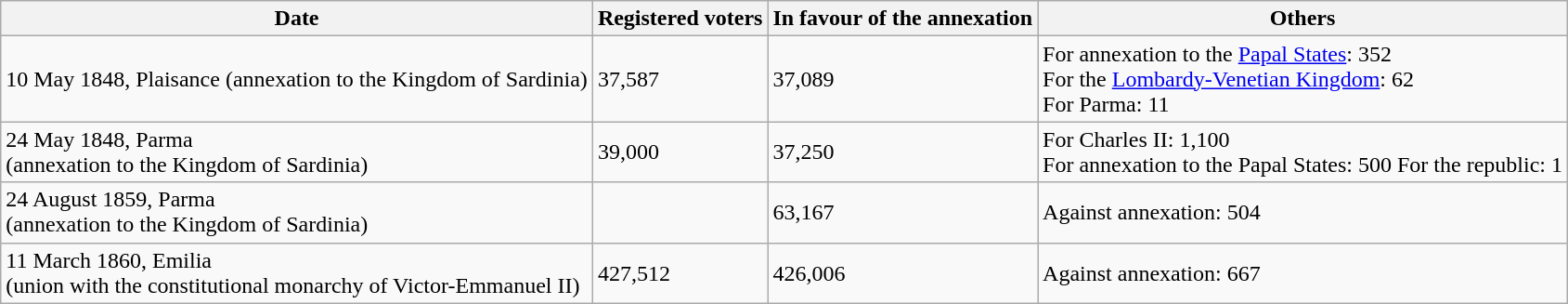<table class="wikitable">
<tr>
<th>Date</th>
<th>Registered voters</th>
<th><strong>In favour of the annexation</strong></th>
<th>Others</th>
</tr>
<tr>
<td>10 May 1848, Plaisance (annexation to the Kingdom of Sardinia)</td>
<td>37,587</td>
<td>37,089</td>
<td>For annexation to the <a href='#'>Papal States</a>: 352<br>For the <a href='#'>Lombardy-Venetian Kingdom</a>: 62<br>For Parma: 11</td>
</tr>
<tr>
<td>24 May 1848, Parma<br>(annexation to the Kingdom of Sardinia)</td>
<td>39,000</td>
<td>37,250</td>
<td>For Charles II: 1,100<br>For annexation to the Papal States: 500
For the republic: 1</td>
</tr>
<tr>
<td>24 August 1859, Parma<br>(annexation to the Kingdom of Sardinia)</td>
<td></td>
<td>63,167</td>
<td>Against annexation: 504</td>
</tr>
<tr>
<td>11 March 1860, Emilia<br>(union with the constitutional monarchy of Victor-Emmanuel II)</td>
<td>427,512</td>
<td>426,006</td>
<td>Against annexation: 667</td>
</tr>
</table>
